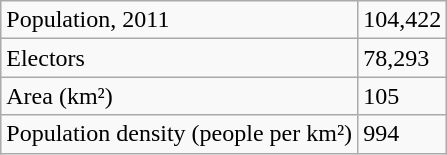<table class="wikitable">
<tr>
<td>Population, 2011</td>
<td>104,422</td>
</tr>
<tr>
<td>Electors</td>
<td>78,293</td>
</tr>
<tr>
<td>Area (km²)</td>
<td>105</td>
</tr>
<tr>
<td>Population density (people per km²)</td>
<td>994</td>
</tr>
</table>
